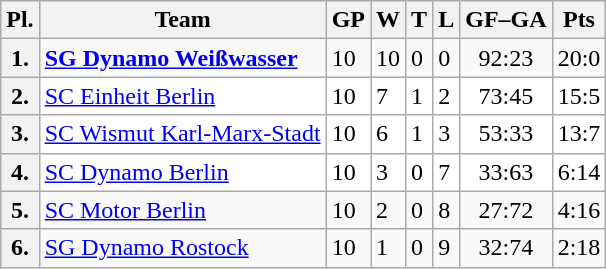<table class="wikitable">
<tr>
<th>Pl.</th>
<th>Team</th>
<th>GP</th>
<th>W</th>
<th>T</th>
<th>L</th>
<th>GF–GA</th>
<th>Pts</th>
</tr>
<tr>
<th>1.</th>
<td><strong><a href='#'>SG Dynamo Weißwasser</a></strong></td>
<td>10</td>
<td>10</td>
<td>0</td>
<td>0</td>
<td align="center">92:23</td>
<td align="center">20:0</td>
</tr>
<tr align="left" valign="top" bgcolor="#ffffff">
<th>2.</th>
<td><a href='#'>SC Einheit Berlin</a></td>
<td>10</td>
<td>7</td>
<td>1</td>
<td>2</td>
<td align="center">73:45</td>
<td align="center">15:5</td>
</tr>
<tr align="left" valign="top" bgcolor="#ffffff">
<th>3.</th>
<td><a href='#'>SC Wismut Karl-Marx-Stadt</a></td>
<td>10</td>
<td>6</td>
<td>1</td>
<td>3</td>
<td align="center">53:33</td>
<td align="center">13:7</td>
</tr>
<tr align="left" valign="top" bgcolor="#ffffff">
<th>4.</th>
<td><a href='#'>SC Dynamo Berlin</a></td>
<td>10</td>
<td>3</td>
<td>0</td>
<td>7</td>
<td align="center">33:63</td>
<td align="center">6:14</td>
</tr>
<tr>
<th>5.</th>
<td><a href='#'>SC Motor Berlin</a></td>
<td>10</td>
<td>2</td>
<td>0</td>
<td>8</td>
<td align="center">27:72</td>
<td align="center">4:16</td>
</tr>
<tr>
<th>6.</th>
<td><a href='#'>SG Dynamo Rostock</a></td>
<td>10</td>
<td>1</td>
<td>0</td>
<td>9</td>
<td align="center">32:74</td>
<td align="center">2:18</td>
</tr>
</table>
